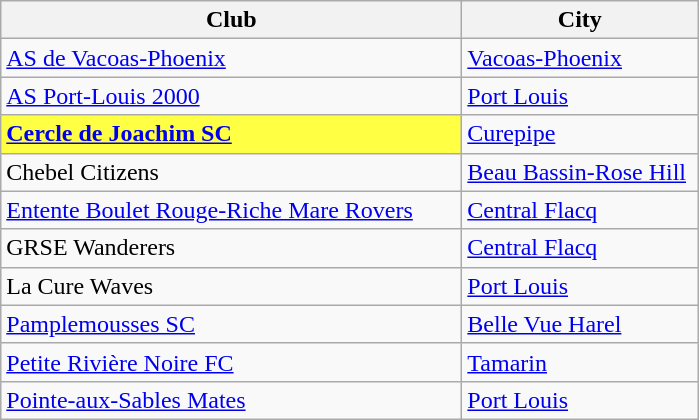<table class="wikitable sortable">
<tr>
<th width="300px">Club</th>
<th width="150px">City</th>
</tr>
<tr>
<td><a href='#'>AS de Vacoas-Phoenix</a></td>
<td><a href='#'>Vacoas-Phoenix</a></td>
</tr>
<tr>
<td><a href='#'>AS Port-Louis 2000</a></td>
<td><a href='#'>Port Louis</a></td>
</tr>
<tr>
<td bgcolor=#ffff44><strong><a href='#'>Cercle de Joachim SC</a></strong></td>
<td><a href='#'>Curepipe</a></td>
</tr>
<tr>
<td>Chebel Citizens</td>
<td><a href='#'>Beau Bassin-Rose Hill</a></td>
</tr>
<tr>
<td><a href='#'>Entente Boulet Rouge-Riche Mare Rovers</a></td>
<td><a href='#'>Central Flacq</a></td>
</tr>
<tr>
<td>GRSE Wanderers</td>
<td><a href='#'>Central Flacq</a></td>
</tr>
<tr>
<td>La Cure Waves</td>
<td><a href='#'>Port Louis</a></td>
</tr>
<tr>
<td><a href='#'>Pamplemousses SC</a></td>
<td><a href='#'>Belle Vue Harel</a></td>
</tr>
<tr>
<td><a href='#'>Petite Rivière Noire FC</a></td>
<td><a href='#'>Tamarin</a></td>
</tr>
<tr>
<td><a href='#'>Pointe-aux-Sables Mates</a></td>
<td><a href='#'>Port Louis</a></td>
</tr>
</table>
